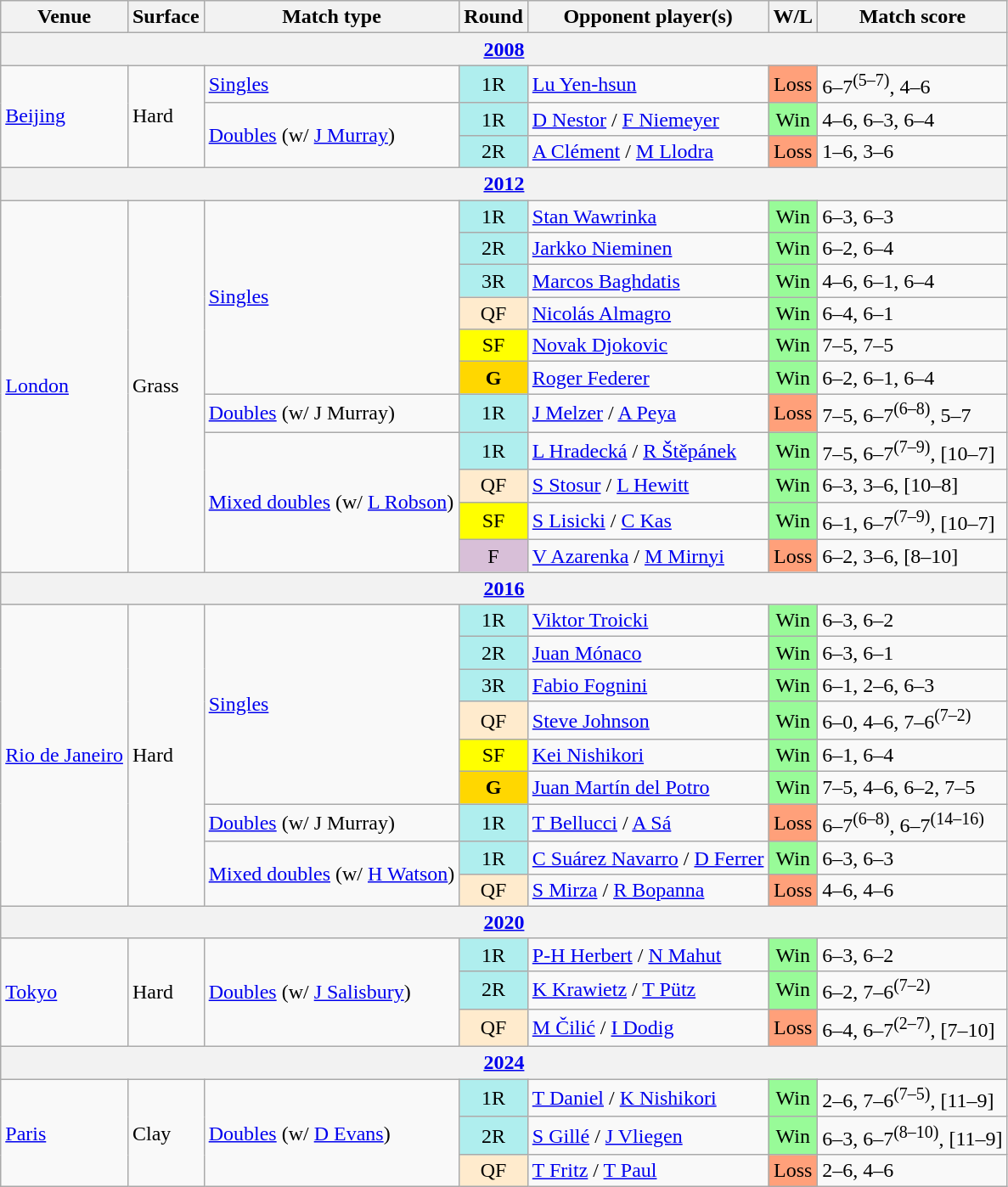<table class="wikitable nowrap">
<tr>
<th>Venue</th>
<th>Surface</th>
<th>Match type</th>
<th>Round</th>
<th>Opponent player(s)</th>
<th>W/L</th>
<th>Match score</th>
</tr>
<tr bgcolor="efefef" class="sortbottom">
<th colspan="8"><a href='#'>2008</a></th>
</tr>
<tr>
<td rowspan="3"><a href='#'>Beijing</a></td>
<td rowspan="3">Hard</td>
<td rowspan="1"><a href='#'>Singles</a></td>
<td bgcolor="afeeee" align=center>1R</td>
<td> <a href='#'>Lu Yen-hsun</a></td>
<td bgcolor=ffa07a align=center>Loss</td>
<td>6–7<sup>(5–7)</sup>, 4–6</td>
</tr>
<tr>
<td rowspan="2"><a href='#'>Doubles</a> (w/ <a href='#'>J Murray</a>)</td>
<td bgcolor="afeeee" align=center>1R</td>
<td> <a href='#'>D Nestor</a> / <a href='#'>F Niemeyer</a></td>
<td bgcolor=98fb98 align=center>Win</td>
<td>4–6, 6–3, 6–4</td>
</tr>
<tr>
<td bgcolor="afeeee" align=center>2R</td>
<td> <a href='#'>A Clément</a> / <a href='#'>M Llodra</a></td>
<td bgcolor=ffa07a align=center>Loss</td>
<td>1–6, 3–6</td>
</tr>
<tr bgcolor="efefef" class="sortbottom">
<th colspan="8"><a href='#'>2012</a></th>
</tr>
<tr>
<td rowspan="11"><a href='#'>London</a></td>
<td rowspan="11">Grass</td>
<td rowspan="6"><a href='#'>Singles</a></td>
<td bgcolor="afeeee" align=center>1R</td>
<td> <a href='#'>Stan Wawrinka</a></td>
<td bgcolor=98fb98 align=center>Win</td>
<td>6–3, 6–3</td>
</tr>
<tr>
<td bgcolor="afeeee" align=center>2R</td>
<td> <a href='#'>Jarkko Nieminen</a></td>
<td bgcolor=98fb98 align=center>Win</td>
<td>6–2, 6–4</td>
</tr>
<tr>
<td bgcolor="afeeee" align=center>3R</td>
<td> <a href='#'>Marcos Baghdatis</a></td>
<td bgcolor=98fb98 align=center>Win</td>
<td>4–6, 6–1, 6–4</td>
</tr>
<tr>
<td bgcolor="ffebcd" align=center>QF</td>
<td> <a href='#'>Nicolás Almagro</a></td>
<td bgcolor=98fb98 align=center>Win</td>
<td>6–4, 6–1</td>
</tr>
<tr>
<td bgcolor="yellow" align=center>SF</td>
<td> <a href='#'>Novak Djokovic</a></td>
<td bgcolor=98fb98 align=center>Win</td>
<td>7–5, 7–5</td>
</tr>
<tr>
<td bgcolor="gold" align=center><strong>G</strong></td>
<td> <a href='#'>Roger Federer</a></td>
<td bgcolor=98fb98 align=center>Win</td>
<td>6–2, 6–1, 6–4</td>
</tr>
<tr>
<td><a href='#'>Doubles</a> (w/ J Murray)</td>
<td bgcolor="afeeee" align=center>1R</td>
<td> <a href='#'>J Melzer</a> / <a href='#'>A Peya</a></td>
<td bgcolor=ffa07a align=center>Loss</td>
<td>7–5, 6–7<sup>(6–8)</sup>, 5–7</td>
</tr>
<tr>
<td rowspan="4"><a href='#'>Mixed doubles</a> (w/ <a href='#'>L Robson</a>)</td>
<td bgcolor="afeeee" align=center>1R</td>
<td> <a href='#'>L Hradecká</a> / <a href='#'>R Štěpánek</a></td>
<td bgcolor=98fb98 align=center>Win</td>
<td>7–5, 6–7<sup>(7–9)</sup>, [10–7]</td>
</tr>
<tr>
<td bgcolor="ffebcd" align=center>QF</td>
<td> <a href='#'>S Stosur</a> / <a href='#'>L Hewitt</a></td>
<td bgcolor=98fb98 align=center>Win</td>
<td>6–3, 3–6, [10–8]</td>
</tr>
<tr>
<td bgcolor="yellow" align=center>SF</td>
<td> <a href='#'>S Lisicki</a> / <a href='#'>C Kas</a></td>
<td bgcolor=98fb98 align=center>Win</td>
<td>6–1, 6–7<sup>(7–9)</sup>, [10–7]</td>
</tr>
<tr>
<td bgcolor="thistle" align=center>F</td>
<td> <a href='#'>V Azarenka</a> / <a href='#'>M Mirnyi</a></td>
<td bgcolor=ffa07a align=center>Loss</td>
<td>6–2, 3–6, [8–10]</td>
</tr>
<tr bgcolor="efefef" class="sortbottom">
<th colspan="8"><a href='#'>2016</a></th>
</tr>
<tr>
<td rowspan="9"><a href='#'>Rio de Janeiro</a></td>
<td rowspan="9">Hard</td>
<td rowspan="6"><a href='#'>Singles</a></td>
<td bgcolor="afeeee" align=center>1R</td>
<td> <a href='#'>Viktor Troicki</a></td>
<td bgcolor=98fb98 align=center>Win</td>
<td>6–3, 6–2</td>
</tr>
<tr>
<td bgcolor="afeeee" align=center>2R</td>
<td> <a href='#'>Juan Mónaco</a></td>
<td bgcolor=98fb98 align=center>Win</td>
<td>6–3, 6–1</td>
</tr>
<tr>
<td bgcolor="afeeee" align=center>3R</td>
<td> <a href='#'>Fabio Fognini</a></td>
<td bgcolor=98fb98 align=center>Win</td>
<td>6–1, 2–6, 6–3</td>
</tr>
<tr>
<td bgcolor="ffebcd" align=center>QF</td>
<td> <a href='#'>Steve Johnson</a></td>
<td bgcolor=98fb98 align=center>Win</td>
<td>6–0, 4–6, 7–6<sup>(7–2)</sup></td>
</tr>
<tr>
<td bgcolor="yellow" align=center>SF</td>
<td> <a href='#'>Kei Nishikori</a></td>
<td bgcolor=98fb98 align=center>Win</td>
<td>6–1, 6–4</td>
</tr>
<tr>
<td bgcolor="gold" align=center><strong>G</strong></td>
<td> <a href='#'>Juan Martín del Potro</a></td>
<td bgcolor=98fb98 align=center>Win</td>
<td>7–5, 4–6, 6–2, 7–5</td>
</tr>
<tr>
<td><a href='#'>Doubles</a> (w/ J Murray)</td>
<td bgcolor="afeeee" align=center>1R</td>
<td> <a href='#'>T Bellucci</a> / <a href='#'>A Sá</a></td>
<td bgcolor=ffa07a align=center>Loss</td>
<td>6–7<sup>(6–8)</sup>, 6–7<sup>(14–16)</sup></td>
</tr>
<tr>
<td rowspan="2"><a href='#'>Mixed doubles</a> (w/ <a href='#'>H Watson</a>)</td>
<td bgcolor="afeeee" align=center>1R</td>
<td> <a href='#'>C Suárez Navarro</a> / <a href='#'>D Ferrer</a></td>
<td bgcolor=98fb98 align=center>Win</td>
<td>6–3, 6–3</td>
</tr>
<tr>
<td bgcolor="ffebcd" align=center>QF</td>
<td> <a href='#'>S Mirza</a> / <a href='#'>R Bopanna</a></td>
<td bgcolor=ffa07a align=center>Loss</td>
<td>4–6, 4–6</td>
</tr>
<tr bgcolor="efefef" class="sortbottom">
<th colspan="8"><a href='#'>2020</a></th>
</tr>
<tr>
<td rowspan="3"><a href='#'>Tokyo</a></td>
<td rowspan="3">Hard</td>
<td rowspan="3"><a href='#'>Doubles</a> (w/ <a href='#'>J Salisbury</a>)</td>
<td bgcolor="afeeee" align=center>1R</td>
<td> <a href='#'>P-H Herbert</a> / <a href='#'>N Mahut</a></td>
<td bgcolor=98fb98 align=center>Win</td>
<td>6–3, 6–2</td>
</tr>
<tr>
<td bgcolor="afeeee" align=center>2R</td>
<td> <a href='#'>K Krawietz</a> / <a href='#'>T Pütz</a></td>
<td bgcolor=98fb98 align=center>Win</td>
<td>6–2, 7–6<sup>(7–2)</sup></td>
</tr>
<tr>
<td bgcolor="ffebcd" align=center>QF</td>
<td> <a href='#'>M Čilić</a> / <a href='#'>I Dodig</a></td>
<td bgcolor=ffa07a align=center>Loss</td>
<td>6–4, 6–7<sup>(2–7)</sup>, [7–10]</td>
</tr>
<tr bgcolor="efefef" class="sortbottom">
<th colspan="8"><a href='#'>2024</a></th>
</tr>
<tr>
<td rowspan="3"><a href='#'>Paris</a></td>
<td rowspan="3">Clay</td>
<td rowspan="3"><a href='#'>Doubles</a> (w/ <a href='#'>D Evans</a>)</td>
<td bgcolor="afeeee" align=center>1R</td>
<td> <a href='#'>T Daniel</a> / <a href='#'>K Nishikori</a></td>
<td bgcolor=98fb98 align=center>Win</td>
<td>2–6, 7–6<sup>(7–5)</sup>, [11–9]</td>
</tr>
<tr>
<td bgcolor="afeeee" align=center>2R</td>
<td> <a href='#'>S Gillé</a> / <a href='#'>J Vliegen</a></td>
<td bgcolor=98fb98 align=center>Win</td>
<td>6–3, 6–7<sup>(8–10)</sup>, [11–9]</td>
</tr>
<tr>
<td bgcolor="ffebcd" align=center>QF</td>
<td> <a href='#'>T Fritz</a> / <a href='#'>T Paul</a></td>
<td bgcolor=ffa07a align=center>Loss</td>
<td>2–6, 4–6</td>
</tr>
</table>
